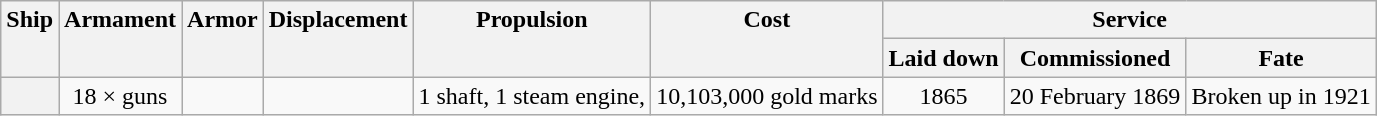<table class="wikitable plainrowheaders" style="text-align: center">
<tr valign="top">
<th scope="col" rowspan="2">Ship</th>
<th scope="col" rowspan="2">Armament</th>
<th scope="col" rowspan="2">Armor</th>
<th scope="col" rowspan="2">Displacement</th>
<th scope="col" rowspan="2">Propulsion</th>
<th scope="col" rowspan="2">Cost</th>
<th scope="col" colspan="3">Service</th>
</tr>
<tr valign="top">
<th scope="col">Laid down</th>
<th scope="col">Commissioned</th>
<th scope="col">Fate</th>
</tr>
<tr valign="top">
<th scope="row"></th>
<td>18 ×  guns</td>
<td></td>
<td></td>
<td style="text-align: left;">1 shaft, 1 steam engine, </td>
<td>10,103,000 gold marks</td>
<td>1865</td>
<td>20 February 1869</td>
<td style="text-align: left;">Broken up in 1921</td>
</tr>
</table>
